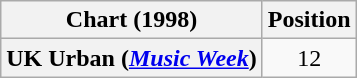<table class="wikitable plainrowheaders" style="text-align:center">
<tr>
<th>Chart (1998)</th>
<th>Position</th>
</tr>
<tr>
<th scope="row">UK Urban (<em><a href='#'>Music Week</a></em>)</th>
<td>12</td>
</tr>
</table>
